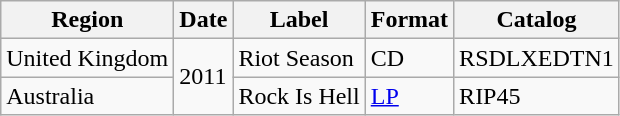<table class="wikitable">
<tr>
<th>Region</th>
<th>Date</th>
<th>Label</th>
<th>Format</th>
<th>Catalog</th>
</tr>
<tr>
<td>United Kingdom</td>
<td rowspan="2">2011</td>
<td>Riot Season</td>
<td>CD</td>
<td>RSDLXEDTN1</td>
</tr>
<tr>
<td>Australia</td>
<td>Rock Is Hell</td>
<td><a href='#'>LP</a></td>
<td>RIP45</td>
</tr>
</table>
